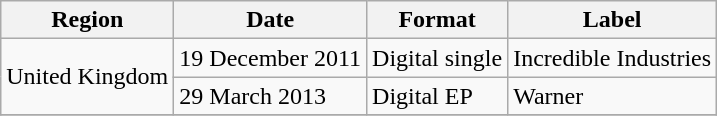<table class="wikitable">
<tr>
<th>Region</th>
<th>Date</th>
<th>Format</th>
<th>Label</th>
</tr>
<tr>
<td rowspan="2">United Kingdom</td>
<td>19 December 2011</td>
<td>Digital single</td>
<td>Incredible Industries</td>
</tr>
<tr>
<td>29 March 2013</td>
<td>Digital EP</td>
<td>Warner</td>
</tr>
<tr>
</tr>
</table>
